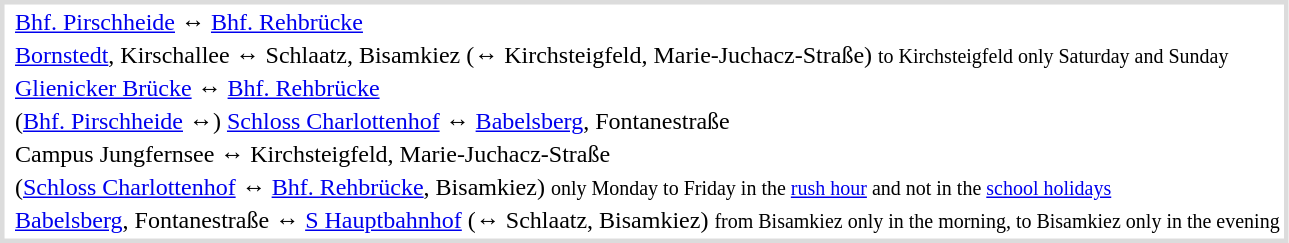<table border="0" style="border: 3px solid gainsboro; ">
<tr>
<td></td>
<td><a href='#'>Bhf. Pirschheide</a> ↔ <a href='#'>Bhf. Rehbrücke</a></td>
</tr>
<tr>
<td></td>
<td><a href='#'>Bornstedt</a>, Kirschallee ↔ Schlaatz, Bisamkiez (↔ Kirchsteigfeld, Marie-Juchacz-Straße) <small>to Kirchsteigfeld only Saturday and Sunday</small></td>
</tr>
<tr>
<td></td>
<td><a href='#'>Glienicker Brücke</a> ↔ <a href='#'>Bhf. Rehbrücke</a></td>
</tr>
<tr>
<td></td>
<td>(<a href='#'>Bhf. Pirschheide</a> ↔) <a href='#'>Schloss Charlottenhof</a> ↔ <a href='#'>Babelsberg</a>, Fontanestraße</td>
</tr>
<tr>
<td></td>
<td>Campus Jungfernsee ↔ Kirchsteigfeld, Marie-Juchacz-Straße</td>
</tr>
<tr>
<td></td>
<td>(<a href='#'>Schloss Charlottenhof</a> ↔ <a href='#'>Bhf. Rehbrücke</a>, Bisamkiez) <small>only Monday to Friday in the <a href='#'>rush hour</a> and not in the <a href='#'>school holidays</a></small></td>
</tr>
<tr>
<td></td>
<td><a href='#'>Babelsberg</a>, Fontanestraße ↔ <a href='#'>S Hauptbahnhof</a> (↔ Schlaatz, Bisamkiez) <small>from Bisamkiez only in the morning, to Bisamkiez only in the evening</small></td>
</tr>
</table>
